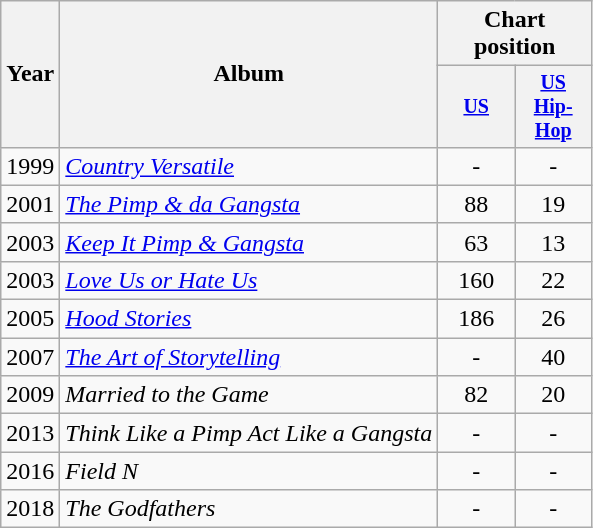<table class="wikitable" style="text-align:center;">
<tr>
<th rowspan="2">Year</th>
<th rowspan="2">Album</th>
<th colspan="3">Chart position</th>
</tr>
<tr style="font-size:smaller;">
<th width="45"><a href='#'>US</a></th>
<th width="45"><a href='#'>US Hip-Hop</a></th>
</tr>
<tr>
<td>1999</td>
<td align="left"><em><a href='#'>Country Versatile</a></em></td>
<td>-</td>
<td>-</td>
</tr>
<tr>
<td>2001</td>
<td align="left"><em><a href='#'>The Pimp & da Gangsta</a></em></td>
<td>88</td>
<td>19</td>
</tr>
<tr>
<td>2003</td>
<td align="left"><em><a href='#'>Keep It Pimp & Gangsta</a></em></td>
<td>63</td>
<td>13</td>
</tr>
<tr>
<td>2003</td>
<td align="left"><em><a href='#'>Love Us or Hate Us</a></em></td>
<td>160</td>
<td>22</td>
</tr>
<tr>
<td>2005</td>
<td align="left"><em><a href='#'>Hood Stories</a></em></td>
<td>186</td>
<td>26</td>
</tr>
<tr>
<td>2007</td>
<td align="left"><em><a href='#'>The Art of Storytelling</a></em></td>
<td>-</td>
<td>40</td>
</tr>
<tr>
<td>2009</td>
<td align="left"><em>Married to the Game</em></td>
<td>82</td>
<td>20</td>
</tr>
<tr>
<td>2013</td>
<td align="left"><em>Think Like a Pimp Act Like a Gangsta</em></td>
<td>-</td>
<td>-</td>
</tr>
<tr>
<td>2016</td>
<td align="left"><em>Field N</em></td>
<td>-</td>
<td>-</td>
</tr>
<tr>
<td>2018</td>
<td align="left"><em>The Godfathers</em></td>
<td>-</td>
<td>-</td>
</tr>
</table>
